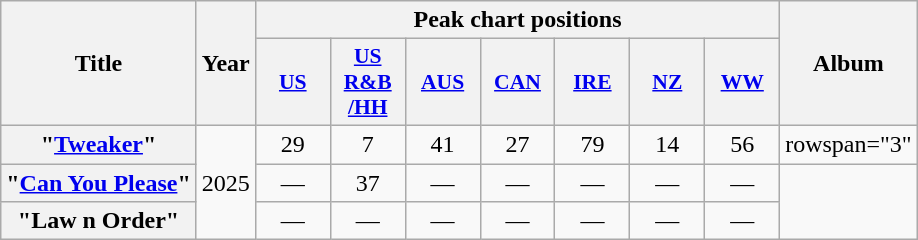<table class="wikitable plainrowheaders" style="text-align:center;">
<tr>
<th scope="col" rowspan="2">Title</th>
<th scope="col" rowspan="2">Year</th>
<th scope="col" colspan="7">Peak chart positions</th>
<th scope="col" rowspan="2">Album</th>
</tr>
<tr>
<th scope="col" style="width:3em;font-size:90%;"><a href='#'>US</a><br></th>
<th scope="col" style="width:3em;font-size:90%;"><a href='#'>US<br>R&B<br>/HH</a><br></th>
<th scope="col" style="width:3em;font-size:90%;"><a href='#'>AUS</a><br></th>
<th scope="col" style="width:3em;font-size:90%;"><a href='#'>CAN</a><br></th>
<th scope="col" style="width:3em;font-size:90%;"><a href='#'>IRE</a><br></th>
<th scope="col" style="width:3em;font-size:90%;"><a href='#'>NZ</a><br></th>
<th scope="col" style="width:3em;font-size:90%;"><a href='#'>WW</a><br></th>
</tr>
<tr>
<th scope="row">"<a href='#'>Tweaker</a>"<br></th>
<td rowspan="3">2025</td>
<td>29</td>
<td>7</td>
<td>41</td>
<td>27</td>
<td>79</td>
<td>14</td>
<td>56</td>
<td>rowspan="3" </td>
</tr>
<tr>
<th scope="row">"<a href='#'>Can You Please</a>"<br></th>
<td>—</td>
<td>37</td>
<td>—</td>
<td>—</td>
<td>—</td>
<td>—</td>
<td>—</td>
</tr>
<tr>
<th scope="row">"Law n Order"</th>
<td>—</td>
<td>—</td>
<td>—</td>
<td>—</td>
<td>—</td>
<td>—</td>
<td>—</td>
</tr>
</table>
